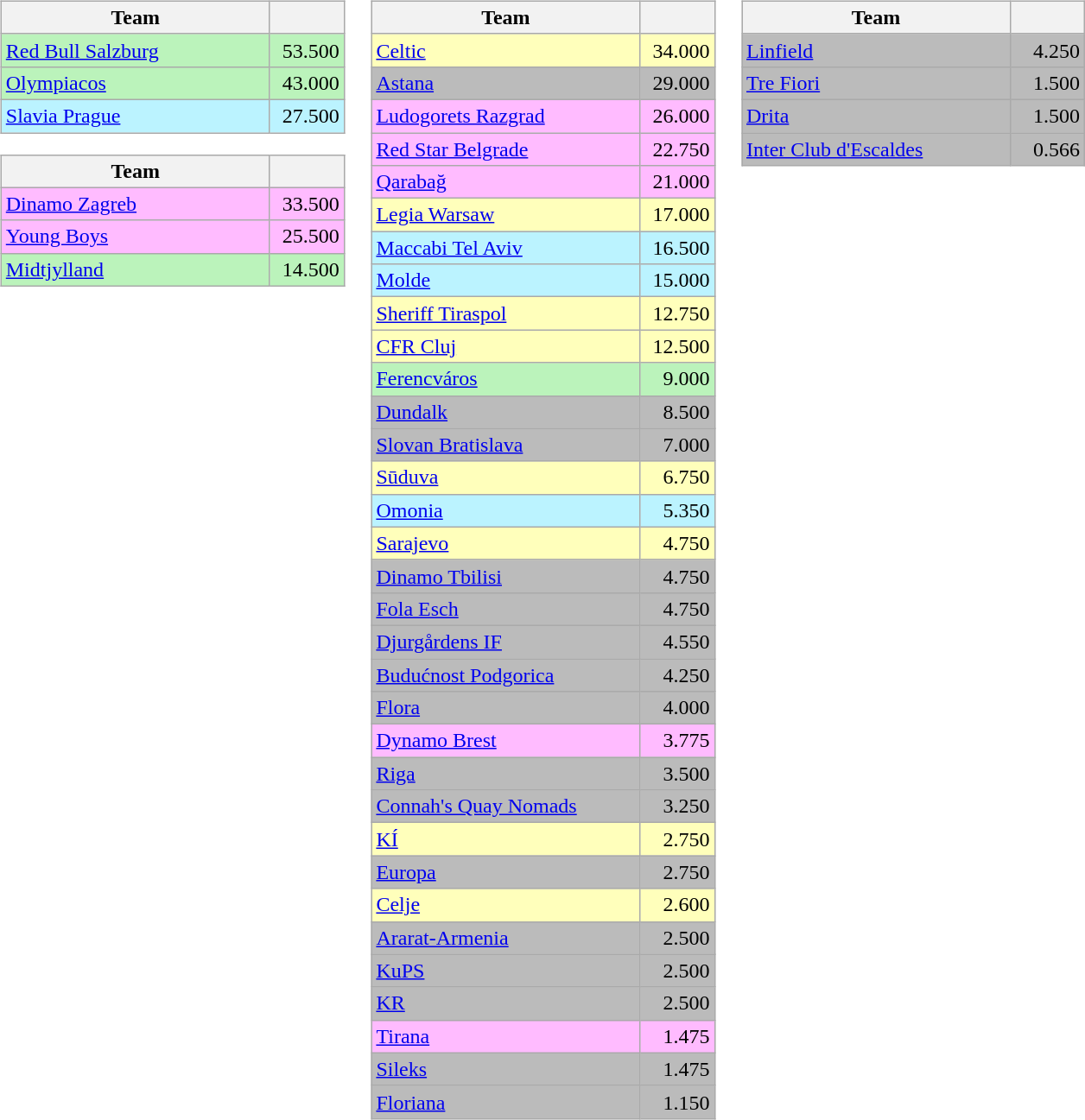<table>
<tr valign=top>
<td><br><table class="wikitable">
<tr>
<th width=200>Team</th>
<th width=50></th>
</tr>
<tr bgcolor=#BBF3BB>
<td> <a href='#'>Red Bull Salzburg</a></td>
<td align=right>53.500</td>
</tr>
<tr bgcolor=#BBF3BB>
<td> <a href='#'>Olympiacos</a></td>
<td align=right>43.000</td>
</tr>
<tr bgcolor=#BBF3FF>
<td> <a href='#'>Slavia Prague</a></td>
<td align=right>27.500</td>
</tr>
</table>
<table class="wikitable">
<tr>
<th width=200>Team</th>
<th width=50></th>
</tr>
<tr bgcolor=#FFBBFF>
<td> <a href='#'>Dinamo Zagreb</a></td>
<td align=right>33.500</td>
</tr>
<tr bgcolor=#FFBBFF>
<td> <a href='#'>Young Boys</a></td>
<td align=right>25.500</td>
</tr>
<tr bgcolor=#BBF3BB>
<td> <a href='#'>Midtjylland</a></td>
<td align=right>14.500</td>
</tr>
</table>
</td>
<td><br><table class="wikitable">
<tr>
<th width=200>Team</th>
<th width=50></th>
</tr>
<tr bgcolor=#FFFFBB>
<td> <a href='#'>Celtic</a></td>
<td align=right>34.000</td>
</tr>
<tr bgcolor=#BBBBBB>
<td> <a href='#'>Astana</a></td>
<td align=right>29.000</td>
</tr>
<tr bgcolor=#FFBBFF>
<td> <a href='#'>Ludogorets Razgrad</a></td>
<td align=right>26.000</td>
</tr>
<tr bgcolor=#FFBBFF>
<td> <a href='#'>Red Star Belgrade</a></td>
<td align=right>22.750</td>
</tr>
<tr bgcolor=#FFBBFF>
<td> <a href='#'>Qarabağ</a></td>
<td align=right>21.000</td>
</tr>
<tr bgcolor=#FFFFBB>
<td> <a href='#'>Legia Warsaw</a></td>
<td align=right>17.000</td>
</tr>
<tr bgcolor=#BBF3FF>
<td> <a href='#'>Maccabi Tel Aviv</a></td>
<td align=right>16.500</td>
</tr>
<tr bgcolor=#BBF3FF>
<td> <a href='#'>Molde</a></td>
<td align=right>15.000</td>
</tr>
<tr bgcolor=#FFFFBB>
<td> <a href='#'>Sheriff Tiraspol</a></td>
<td align=right>12.750</td>
</tr>
<tr bgcolor=#FFFFBB>
<td> <a href='#'>CFR Cluj</a></td>
<td align=right>12.500</td>
</tr>
<tr bgcolor=#BBF3BB>
<td> <a href='#'>Ferencváros</a></td>
<td align=right>9.000</td>
</tr>
<tr bgcolor=#BBBBBB>
<td> <a href='#'>Dundalk</a></td>
<td align=right>8.500</td>
</tr>
<tr bgcolor=#BBBBBB>
<td> <a href='#'>Slovan Bratislava</a></td>
<td align=right>7.000</td>
</tr>
<tr bgcolor=#FFFFBB>
<td> <a href='#'>Sūduva</a></td>
<td align=right>6.750</td>
</tr>
<tr bgcolor=#BBF3FF>
<td> <a href='#'>Omonia</a></td>
<td align=right>5.350</td>
</tr>
<tr bgcolor=#FFFFBB>
<td> <a href='#'>Sarajevo</a></td>
<td align=right>4.750</td>
</tr>
<tr bgcolor=#BBBBBB>
<td> <a href='#'>Dinamo Tbilisi</a></td>
<td align=right>4.750</td>
</tr>
<tr bgcolor=#BBBBBB>
<td> <a href='#'>Fola Esch</a></td>
<td align=right>4.750</td>
</tr>
<tr bgcolor=#BBBBBB>
<td> <a href='#'>Djurgårdens IF</a></td>
<td align=right>4.550</td>
</tr>
<tr bgcolor=#BBBBBB>
<td> <a href='#'>Budućnost Podgorica</a></td>
<td align=right>4.250</td>
</tr>
<tr bgcolor=#BBBBBB>
<td> <a href='#'>Flora</a></td>
<td align=right>4.000</td>
</tr>
<tr bgcolor=#FFBBFF>
<td> <a href='#'>Dynamo Brest</a></td>
<td align=right>3.775</td>
</tr>
<tr bgcolor=#BBBBBB>
<td> <a href='#'>Riga</a></td>
<td align=right>3.500</td>
</tr>
<tr bgcolor=#BBBBBB>
<td> <a href='#'>Connah's Quay Nomads</a></td>
<td align=right>3.250</td>
</tr>
<tr bgcolor=#FFFFBB>
<td> <a href='#'>KÍ</a></td>
<td align=right>2.750</td>
</tr>
<tr bgcolor=#BBBBBB>
<td> <a href='#'>Europa</a></td>
<td align=right>2.750</td>
</tr>
<tr bgcolor=#FFFFBB>
<td> <a href='#'>Celje</a></td>
<td align=right>2.600</td>
</tr>
<tr bgcolor=#BBBBBB>
<td> <a href='#'>Ararat-Armenia</a></td>
<td align=right>2.500</td>
</tr>
<tr bgcolor=#BBBBBB>
<td> <a href='#'>KuPS</a></td>
<td align=right>2.500</td>
</tr>
<tr bgcolor=#BBBBBB>
<td> <a href='#'>KR</a></td>
<td align=right>2.500</td>
</tr>
<tr bgcolor=#FFBBFF>
<td> <a href='#'>Tirana</a></td>
<td align=right>1.475</td>
</tr>
<tr bgcolor=#BBBBBB>
<td> <a href='#'>Sileks</a></td>
<td align=right>1.475</td>
</tr>
<tr bgcolor=#BBBBBB>
<td> <a href='#'>Floriana</a></td>
<td align=right>1.150</td>
</tr>
</table>
</td>
<td><br><table class="wikitable">
<tr>
<th width=200>Team</th>
<th width=50></th>
</tr>
<tr bgcolor=#BBBBBB>
<td> <a href='#'>Linfield</a></td>
<td align=right>4.250</td>
</tr>
<tr bgcolor=#BBBBBB>
<td> <a href='#'>Tre Fiori</a></td>
<td align=right>1.500</td>
</tr>
<tr bgcolor=#BBBBBB>
<td> <a href='#'>Drita</a></td>
<td align=right>1.500</td>
</tr>
<tr bgcolor=#BBBBBB>
<td> <a href='#'>Inter Club d'Escaldes</a></td>
<td align=right>0.566</td>
</tr>
</table>
</td>
</tr>
</table>
